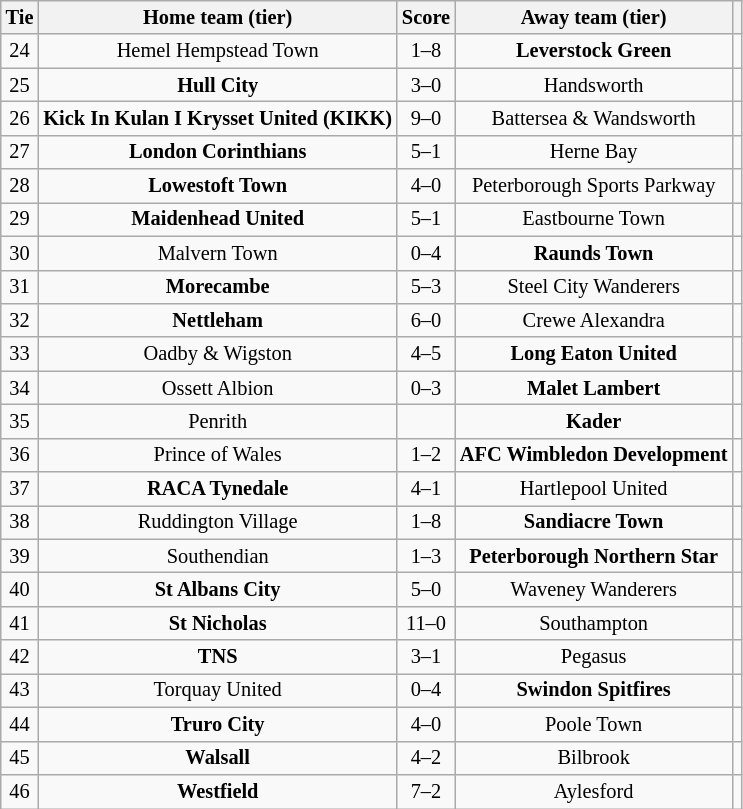<table class="wikitable" style="text-align:center; font-size:85%">
<tr>
<th>Tie</th>
<th>Home team (tier)</th>
<th>Score</th>
<th>Away team (tier)</th>
<th></th>
</tr>
<tr>
<td>24</td>
<td>Hemel Hempstead Town</td>
<td>1–8</td>
<td><strong>Leverstock Green</strong></td>
<td></td>
</tr>
<tr>
<td>25</td>
<td><strong>Hull City</strong></td>
<td align="center">3–0</td>
<td>Handsworth</td>
<td></td>
</tr>
<tr>
<td>26</td>
<td><strong>Kick In Kulan I Krysset United (KIKK)</strong></td>
<td align="center">9–0</td>
<td>Battersea & Wandsworth</td>
<td></td>
</tr>
<tr>
<td>27</td>
<td><strong>London Corinthians</strong></td>
<td>5–1</td>
<td>Herne Bay</td>
<td></td>
</tr>
<tr>
<td>28</td>
<td><strong>Lowestoft Town</strong></td>
<td align="center">4–0</td>
<td>Peterborough Sports Parkway</td>
<td></td>
</tr>
<tr>
<td>29</td>
<td><strong>Maidenhead United</strong></td>
<td>5–1</td>
<td>Eastbourne Town</td>
<td></td>
</tr>
<tr>
<td>30</td>
<td>Malvern Town</td>
<td align="center">0–4</td>
<td><strong>Raunds Town</strong></td>
<td></td>
</tr>
<tr>
<td>31</td>
<td><strong>Morecambe</strong></td>
<td>5–3 </td>
<td>Steel City Wanderers</td>
<td></td>
</tr>
<tr>
<td>32</td>
<td><strong>Nettleham</strong></td>
<td align="center">6–0</td>
<td>Crewe Alexandra</td>
<td></td>
</tr>
<tr>
<td>33</td>
<td>Oadby & Wigston</td>
<td>4–5</td>
<td><strong>Long Eaton United</strong></td>
<td></td>
</tr>
<tr>
<td>34</td>
<td>Ossett Albion</td>
<td align="center">0–3</td>
<td><strong>Malet Lambert</strong></td>
<td></td>
</tr>
<tr>
<td>35</td>
<td>Penrith</td>
<td></td>
<td><strong>Kader</strong></td>
<td></td>
</tr>
<tr>
<td>36</td>
<td>Prince of Wales</td>
<td>1–2</td>
<td><strong>AFC Wimbledon Development</strong></td>
<td></td>
</tr>
<tr>
<td>37</td>
<td><strong>RACA Tynedale</strong></td>
<td>4–1</td>
<td>Hartlepool United</td>
<td></td>
</tr>
<tr>
<td>38</td>
<td>Ruddington Village</td>
<td>1–8</td>
<td><strong>Sandiacre Town</strong></td>
<td></td>
</tr>
<tr>
<td>39</td>
<td>Southendian</td>
<td>1–3</td>
<td><strong>Peterborough Northern Star</strong></td>
<td></td>
</tr>
<tr>
<td>40</td>
<td><strong>St Albans City</strong></td>
<td align="center">5–0</td>
<td>Waveney Wanderers</td>
<td></td>
</tr>
<tr>
<td>41</td>
<td><strong>St Nicholas</strong></td>
<td align="center">11–0</td>
<td>Southampton</td>
<td></td>
</tr>
<tr>
<td>42</td>
<td><strong>TNS</strong></td>
<td>3–1</td>
<td>Pegasus</td>
<td></td>
</tr>
<tr>
<td>43</td>
<td>Torquay United</td>
<td align="center">0–4</td>
<td><strong>Swindon Spitfires</strong></td>
<td></td>
</tr>
<tr>
<td>44</td>
<td><strong>Truro City</strong></td>
<td align="center">4–0</td>
<td>Poole Town</td>
<td></td>
</tr>
<tr>
<td>45</td>
<td><strong>Walsall</strong></td>
<td>4–2</td>
<td>Bilbrook</td>
<td></td>
</tr>
<tr>
<td>46</td>
<td><strong>Westfield</strong></td>
<td>7–2</td>
<td>Aylesford</td>
<td></td>
</tr>
</table>
